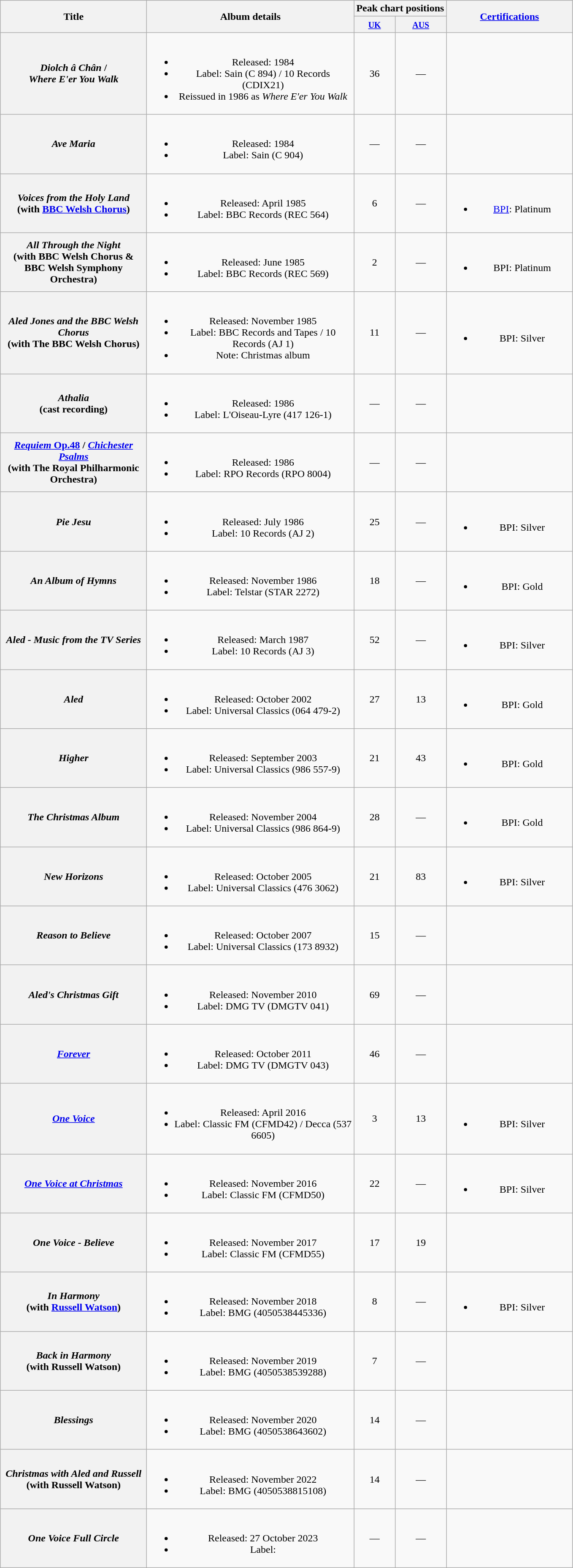<table class="wikitable plainrowheaders" style="text-align:center;">
<tr>
<th scope="col" rowspan="2" style="width:14em;">Title</th>
<th scope="col" rowspan="2" style="width:20em;">Album details</th>
<th scope="col" colspan="2">Peak chart positions</th>
<th scope="col" rowspan="2" style="width:12em;"><a href='#'>Certifications</a></th>
</tr>
<tr>
<th><small><a href='#'>UK</a></small> <br></th>
<th><small><a href='#'>AUS</a></small><br></th>
</tr>
<tr>
<th scope="row"><em>Diolch â Chân</em> /<br> <em>Where E'er You Walk</em></th>
<td><br><ul><li>Released: 1984</li><li>Label: Sain (C 894) / 10 Records (CDIX21)</li><li>Reissued in 1986 as <em>Where E'er You Walk</em></li></ul></td>
<td align=center>36</td>
<td align=center>—</td>
<td></td>
</tr>
<tr>
<th scope="row"><em>Ave Maria</em></th>
<td><br><ul><li>Released: 1984</li><li>Label: Sain (C 904)</li></ul></td>
<td align=center>—</td>
<td align=center>—</td>
<td></td>
</tr>
<tr>
<th scope="row"><em>Voices from the Holy Land</em> <br> (with <a href='#'>BBC Welsh Chorus</a>)</th>
<td><br><ul><li>Released: April 1985</li><li>Label: BBC Records (REC 564)</li></ul></td>
<td align=center>6</td>
<td align=center>—</td>
<td><br><ul><li><a href='#'>BPI</a>: Platinum</li></ul></td>
</tr>
<tr>
<th scope="row"><em>All Through the Night</em> <br> (with BBC Welsh Chorus & BBC Welsh Symphony Orchestra)</th>
<td><br><ul><li>Released: June 1985</li><li>Label: BBC Records (REC 569)</li></ul></td>
<td align=center>2</td>
<td align=center>—</td>
<td><br><ul><li>BPI: Platinum</li></ul></td>
</tr>
<tr>
<th scope="row"><em>Aled Jones and the BBC Welsh Chorus</em> <br> (with The BBC Welsh Chorus)</th>
<td><br><ul><li>Released: November 1985</li><li>Label: BBC Records and Tapes / 10 Records (AJ 1)</li><li>Note: Christmas album</li></ul></td>
<td align=center>11</td>
<td align=center>—</td>
<td><br><ul><li>BPI: Silver</li></ul></td>
</tr>
<tr>
<th scope="row"><em>Athalia</em> <br>(cast recording)</th>
<td><br><ul><li>Released: 1986</li><li>Label: L'Oiseau-Lyre (417 126-1)</li></ul></td>
<td align=center>—</td>
<td align=center>—</td>
<td></td>
</tr>
<tr>
<th scope="row"><a href='#'><em>Requiem</em> Op.48</a> / <em><a href='#'>Chichester Psalms</a></em><br> (with The Royal Philharmonic Orchestra)</th>
<td><br><ul><li>Released: 1986</li><li>Label: RPO Records (RPO 8004)</li></ul></td>
<td align=center>—</td>
<td align=center>—</td>
<td></td>
</tr>
<tr>
<th scope="row"><em>Pie Jesu</em></th>
<td><br><ul><li>Released: July 1986</li><li>Label: 10 Records (AJ 2)</li></ul></td>
<td align=center>25</td>
<td align=center>—</td>
<td><br><ul><li>BPI: Silver</li></ul></td>
</tr>
<tr>
<th scope="row"><em>An Album of Hymns</em></th>
<td><br><ul><li>Released: November 1986</li><li>Label: Telstar (STAR 2272)</li></ul></td>
<td align=center>18</td>
<td align=center>—</td>
<td><br><ul><li>BPI: Gold</li></ul></td>
</tr>
<tr>
<th scope="row"><em>Aled - Music from the TV Series</em></th>
<td><br><ul><li>Released: March 1987</li><li>Label: 10 Records (AJ 3)</li></ul></td>
<td align=center>52</td>
<td align=center>—</td>
<td><br><ul><li>BPI: Silver</li></ul></td>
</tr>
<tr>
<th scope="row"><em>Aled</em></th>
<td><br><ul><li>Released: October 2002</li><li>Label: Universal Classics (064 479-2)</li></ul></td>
<td align=center>27</td>
<td align=center>13</td>
<td><br><ul><li>BPI: Gold</li></ul></td>
</tr>
<tr>
<th scope="row"><em>Higher</em></th>
<td><br><ul><li>Released: September 2003</li><li>Label: Universal Classics (986 557-9)</li></ul></td>
<td align=center>21</td>
<td align=center>43</td>
<td><br><ul><li>BPI: Gold</li></ul></td>
</tr>
<tr>
<th scope="row"><em>The Christmas Album</em></th>
<td><br><ul><li>Released: November 2004</li><li>Label: Universal Classics (986 864-9)</li></ul></td>
<td align=center>28</td>
<td align=center>—</td>
<td><br><ul><li>BPI: Gold</li></ul></td>
</tr>
<tr>
<th scope="row"><em>New Horizons</em></th>
<td><br><ul><li>Released: October 2005</li><li>Label: Universal Classics (476 3062)</li></ul></td>
<td align=center>21</td>
<td align=center>83</td>
<td><br><ul><li>BPI: Silver</li></ul></td>
</tr>
<tr>
<th scope="row"><em>Reason to Believe</em></th>
<td><br><ul><li>Released: October 2007</li><li>Label: Universal Classics (173 8932)</li></ul></td>
<td align=center>15</td>
<td align=center>—</td>
<td></td>
</tr>
<tr>
<th scope="row"><em>Aled's Christmas Gift</em></th>
<td><br><ul><li>Released: November 2010</li><li>Label: DMG TV (DMGTV 041)</li></ul></td>
<td align=center>69</td>
<td align=center>—</td>
<td></td>
</tr>
<tr>
<th scope="row"><em><a href='#'>Forever</a></em></th>
<td><br><ul><li>Released: October 2011</li><li>Label: DMG TV (DMGTV 043)</li></ul></td>
<td align=center>46</td>
<td align=center>—</td>
<td></td>
</tr>
<tr>
<th scope="row"><em><a href='#'>One Voice</a></em></th>
<td><br><ul><li>Released: April 2016</li><li>Label: Classic FM (CFMD42) / Decca (537 6605)</li></ul></td>
<td align=center>3</td>
<td align=center>13</td>
<td><br><ul><li>BPI: Silver</li></ul></td>
</tr>
<tr>
<th scope="row"><em><a href='#'>One Voice at Christmas</a></em></th>
<td><br><ul><li>Released: November 2016</li><li>Label: Classic FM (CFMD50)</li></ul></td>
<td align=center>22</td>
<td align=center>—</td>
<td><br><ul><li>BPI: Silver</li></ul></td>
</tr>
<tr>
<th scope="row"><em>One Voice - Believe</em></th>
<td><br><ul><li>Released: November 2017</li><li>Label: Classic FM (CFMD55)</li></ul></td>
<td align=center>17</td>
<td align=center>19</td>
<td></td>
</tr>
<tr>
<th scope="row"><em>In Harmony</em> <br> (with <a href='#'>Russell Watson</a>)</th>
<td><br><ul><li>Released: November 2018</li><li>Label: BMG (4050538445336)</li></ul></td>
<td align=center>8</td>
<td align=center>—</td>
<td><br><ul><li>BPI: Silver</li></ul></td>
</tr>
<tr>
<th scope="row"><em>Back in Harmony</em> <br> (with Russell Watson)</th>
<td><br><ul><li>Released: November 2019</li><li>Label: BMG (4050538539288)</li></ul></td>
<td align=center>7</td>
<td align=center>—</td>
<td></td>
</tr>
<tr>
<th scope="row"><em>Blessings</em></th>
<td><br><ul><li>Released: November 2020</li><li>Label: BMG (4050538643602)</li></ul></td>
<td align=center>14</td>
<td align=center>—</td>
<td></td>
</tr>
<tr>
<th scope="row"><em>Christmas with Aled and Russell</em> <br> (with Russell Watson)</th>
<td><br><ul><li>Released: November 2022</li><li>Label: BMG (4050538815108)</li></ul></td>
<td align=center>14</td>
<td align=center>—</td>
<td></td>
</tr>
<tr>
<th scope="row"><em>One Voice Full Circle</em></th>
<td><br><ul><li>Released: 27 October 2023</li><li>Label:</li></ul></td>
<td align=center>—</td>
<td align=center>—</td>
<td></td>
</tr>
</table>
